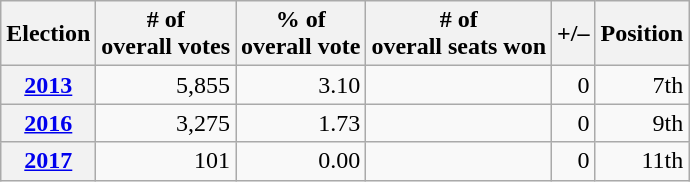<table class="wikitable" style="text-align: right;">
<tr>
<th>Election</th>
<th># of<br>overall votes</th>
<th>% of<br>overall vote</th>
<th># of<br>overall seats won</th>
<th>+/–</th>
<th>Position</th>
</tr>
<tr>
<th><a href='#'>2013</a></th>
<td> 5,855</td>
<td> 3.10</td>
<td></td>
<td> 0</td>
<td> 7th</td>
</tr>
<tr>
<th><a href='#'>2016</a></th>
<td> 3,275</td>
<td> 1.73</td>
<td></td>
<td> 0</td>
<td> 9th</td>
</tr>
<tr>
<th><a href='#'>2017</a></th>
<td> 101</td>
<td> 0.00</td>
<td></td>
<td> 0</td>
<td> 11th</td>
</tr>
</table>
